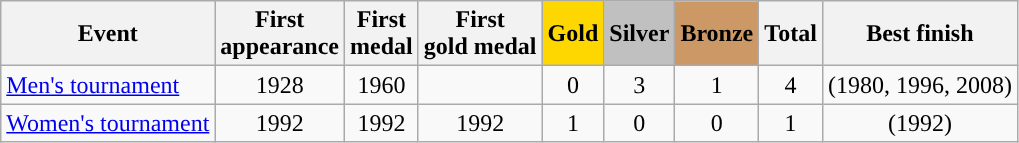<table class="wikitable sortable" style="text-align:center">
<tr>
<th>Event</th>
<th>First<br>appearance</th>
<th>First<br>medal</th>
<th>First<br>gold medal</th>
<th style="background-color:gold;">Gold</th>
<th style="background-color:silver;">Silver</th>
<th style="background-color:#c96;">Bronze</th>
<th>Total</th>
<th>Best finish</th>
</tr>
<tr>
<td align=left><a href='#'>Men's tournament</a></td>
<td>1928</td>
<td>1960</td>
<td></td>
<td>0</td>
<td>3</td>
<td>1</td>
<td>4</td>
<td> (1980, 1996, 2008)</td>
</tr>
<tr>
<td align=left><a href='#'>Women's tournament</a></td>
<td>1992</td>
<td>1992</td>
<td>1992</td>
<td>1</td>
<td>0</td>
<td>0</td>
<td>1</td>
<td> (1992)</td>
</tr>
</table>
